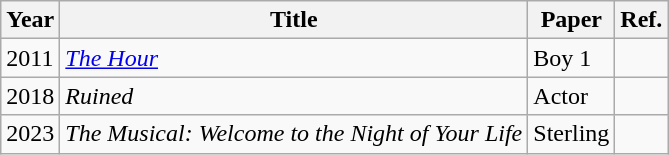<table class="wikitable">
<tr>
<th>Year</th>
<th>Title</th>
<th>Paper</th>
<th>Ref.</th>
</tr>
<tr>
<td>2011</td>
<td><em><a href='#'>The Hour</a></em></td>
<td>Boy 1</td>
<td></td>
</tr>
<tr>
<td>2018</td>
<td><em>Ruined</em></td>
<td>Actor</td>
<td></td>
</tr>
<tr>
<td>2023</td>
<td><em>The Musical: Welcome to the Night of Your Life</em></td>
<td>Sterling</td>
<td></td>
</tr>
</table>
